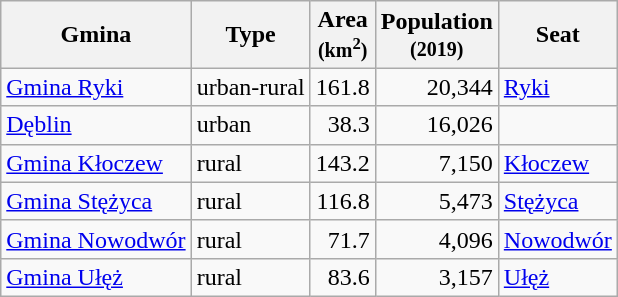<table class="wikitable">
<tr>
<th>Gmina</th>
<th>Type</th>
<th>Area<br><small>(km<sup>2</sup>)</small></th>
<th>Population<br><small>(2019)</small></th>
<th>Seat</th>
</tr>
<tr>
<td><a href='#'>Gmina Ryki</a></td>
<td>urban-rural</td>
<td style="text-align:right;">161.8</td>
<td style="text-align:right;">20,344</td>
<td><a href='#'>Ryki</a></td>
</tr>
<tr>
<td><a href='#'>Dęblin</a></td>
<td>urban</td>
<td style="text-align:right;">38.3</td>
<td style="text-align:right;">16,026</td>
<td> </td>
</tr>
<tr>
<td><a href='#'>Gmina Kłoczew</a></td>
<td>rural</td>
<td style="text-align:right;">143.2</td>
<td style="text-align:right;">7,150</td>
<td><a href='#'>Kłoczew</a></td>
</tr>
<tr>
<td><a href='#'>Gmina Stężyca</a></td>
<td>rural</td>
<td style="text-align:right;">116.8</td>
<td style="text-align:right;">5,473</td>
<td><a href='#'>Stężyca</a></td>
</tr>
<tr>
<td><a href='#'>Gmina Nowodwór</a></td>
<td>rural</td>
<td style="text-align:right;">71.7</td>
<td style="text-align:right;">4,096</td>
<td><a href='#'>Nowodwór</a></td>
</tr>
<tr>
<td><a href='#'>Gmina Ułęż</a></td>
<td>rural</td>
<td style="text-align:right;">83.6</td>
<td style="text-align:right;">3,157</td>
<td><a href='#'>Ułęż</a></td>
</tr>
</table>
